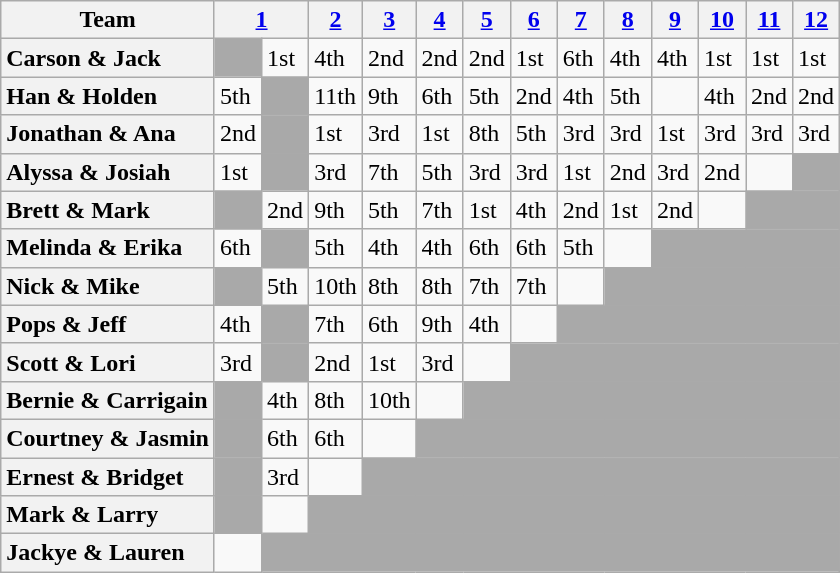<table class="wikitable sortable" style="text-align:left;">
<tr>
<th scope="col" class="unsortable">Team</th>
<th colspan=2 scope="col"><a href='#'>1</a><span></span></th>
<th scope="col"><a href='#'>2</a></th>
<th scope="col"><a href='#'>3</a></th>
<th scope="col"><a href='#'>4</a></th>
<th scope="col"><a href='#'>5</a></th>
<th scope="col"><a href='#'>6</a></th>
<th scope="col"><a href='#'>7</a></th>
<th scope="col"><a href='#'>8</a></th>
<th scope="col"><a href='#'>9</a></th>
<th scope="col"><a href='#'>10</a></th>
<th scope="col"><a href='#'>11</a></th>
<th scope="col"><a href='#'>12</a></th>
</tr>
<tr>
<th scope="row" style="text-align:left">Carson & Jack</th>
<td bgcolor="darkgray"></td>
<td>1st</td>
<td>4th</td>
<td>2nd</td>
<td>2nd</td>
<td>2nd</td>
<td>1st</td>
<td>6th</td>
<td>4th</td>
<td>4th</td>
<td>1st</td>
<td>1st</td>
<td>1st</td>
</tr>
<tr>
<th scope="row" style="text-align:left">Han & Holden</th>
<td>5th</td>
<td bgcolor="darkgray"></td>
<td>11th</td>
<td>9th</td>
<td>6th</td>
<td>5th</td>
<td>2nd</td>
<td>4th</td>
<td>5th</td>
<td></td>
<td>4th</td>
<td>2nd</td>
<td>2nd</td>
</tr>
<tr>
<th scope="row" style="text-align:left">Jonathan & Ana</th>
<td>2nd</td>
<td bgcolor="darkgray"></td>
<td>1st</td>
<td>3rd</td>
<td>1st</td>
<td>8th</td>
<td>5th</td>
<td>3rd</td>
<td>3rd</td>
<td>1st</td>
<td>3rd</td>
<td>3rd</td>
<td>3rd</td>
</tr>
<tr>
<th scope="row" style="text-align:left">Alyssa & Josiah</th>
<td>1st</td>
<td bgcolor="darkgray"></td>
<td>3rd</td>
<td>7th</td>
<td>5th</td>
<td>3rd</td>
<td>3rd</td>
<td>1st</td>
<td>2nd</td>
<td>3rd</td>
<td>2nd</td>
<td></td>
<td colspan="1" bgcolor="darkgray"></td>
</tr>
<tr>
<th scope="row" style="text-align:left">Brett & Mark</th>
<td bgcolor="darkgray"></td>
<td>2nd</td>
<td>9th</td>
<td>5th</td>
<td>7th</td>
<td>1st</td>
<td>4th</td>
<td>2nd</td>
<td>1st</td>
<td>2nd</td>
<td></td>
<td colspan="2" bgcolor="darkgray"></td>
</tr>
<tr>
<th scope="row" style="text-align:left">Melinda & Erika</th>
<td>6th</td>
<td bgcolor="darkgray"></td>
<td>5th</td>
<td>4th</td>
<td>4th</td>
<td>6th</td>
<td>6th</td>
<td>5th</td>
<td></td>
<td colspan="4" bgcolor="darkgray"></td>
</tr>
<tr>
<th scope="row" style="text-align:left">Nick & Mike</th>
<td bgcolor="darkgray"></td>
<td>5th</td>
<td>10th</td>
<td>8th</td>
<td>8th</td>
<td>7th</td>
<td>7th</td>
<td></td>
<td colspan="5" bgcolor="darkgray"></td>
</tr>
<tr>
<th scope="row" style="text-align:left">Pops & Jeff</th>
<td>4th</td>
<td bgcolor="darkgray"></td>
<td>7th</td>
<td>6th</td>
<td>9th</td>
<td>4th</td>
<td></td>
<td colspan="6" bgcolor="darkgray"></td>
</tr>
<tr>
<th scope="row" style="text-align:left">Scott & Lori</th>
<td>3rd</td>
<td bgcolor="darkgray"></td>
<td>2nd</td>
<td>1st</td>
<td>3rd</td>
<td></td>
<td colspan="7" bgcolor="darkgray"></td>
</tr>
<tr>
<th scope="row" style="text-align:left">Bernie & Carrigain</th>
<td bgcolor="darkgray"></td>
<td>4th</td>
<td>8th</td>
<td>10th</td>
<td></td>
<td colspan="8" bgcolor="darkgray"></td>
</tr>
<tr>
<th scope="row" style="text-align:left">Courtney & Jasmin</th>
<td bgcolor="darkgray"></td>
<td>6th</td>
<td>6th</td>
<td></td>
<td colspan="9" bgcolor="darkgray"></td>
</tr>
<tr>
<th scope="row" style="text-align:left">Ernest & Bridget</th>
<td bgcolor="darkgray"></td>
<td>3rd</td>
<td></td>
<td colspan="10" bgcolor="darkgray"></td>
</tr>
<tr>
<th scope="row" style="text-align:left">Mark & Larry</th>
<td bgcolor="darkgray"></td>
<td></td>
<td colspan="11" bgcolor="darkgray"></td>
</tr>
<tr>
<th scope="row" style="text-align:left">Jackye & Lauren</th>
<td></td>
<td colspan="12" bgcolor="darkgray"></td>
</tr>
</table>
